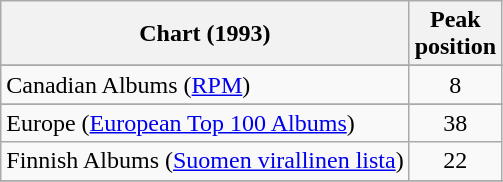<table class="wikitable sortable">
<tr>
<th scope="col">Chart (1993)</th>
<th scope="col">Peak<br>position</th>
</tr>
<tr>
</tr>
<tr>
</tr>
<tr>
<td>Canadian Albums (<a href='#'>RPM</a>)</td>
<td style="text-align:center;">8</td>
</tr>
<tr>
</tr>
<tr>
<td>Europe (<a href='#'>European Top 100 Albums</a>)</td>
<td align="center">38</td>
</tr>
<tr>
<td>Finnish Albums (<a href='#'>Suomen virallinen lista</a>)</td>
<td align="center">22</td>
</tr>
<tr>
</tr>
<tr>
</tr>
<tr>
</tr>
<tr>
</tr>
<tr>
</tr>
<tr>
</tr>
<tr>
</tr>
</table>
